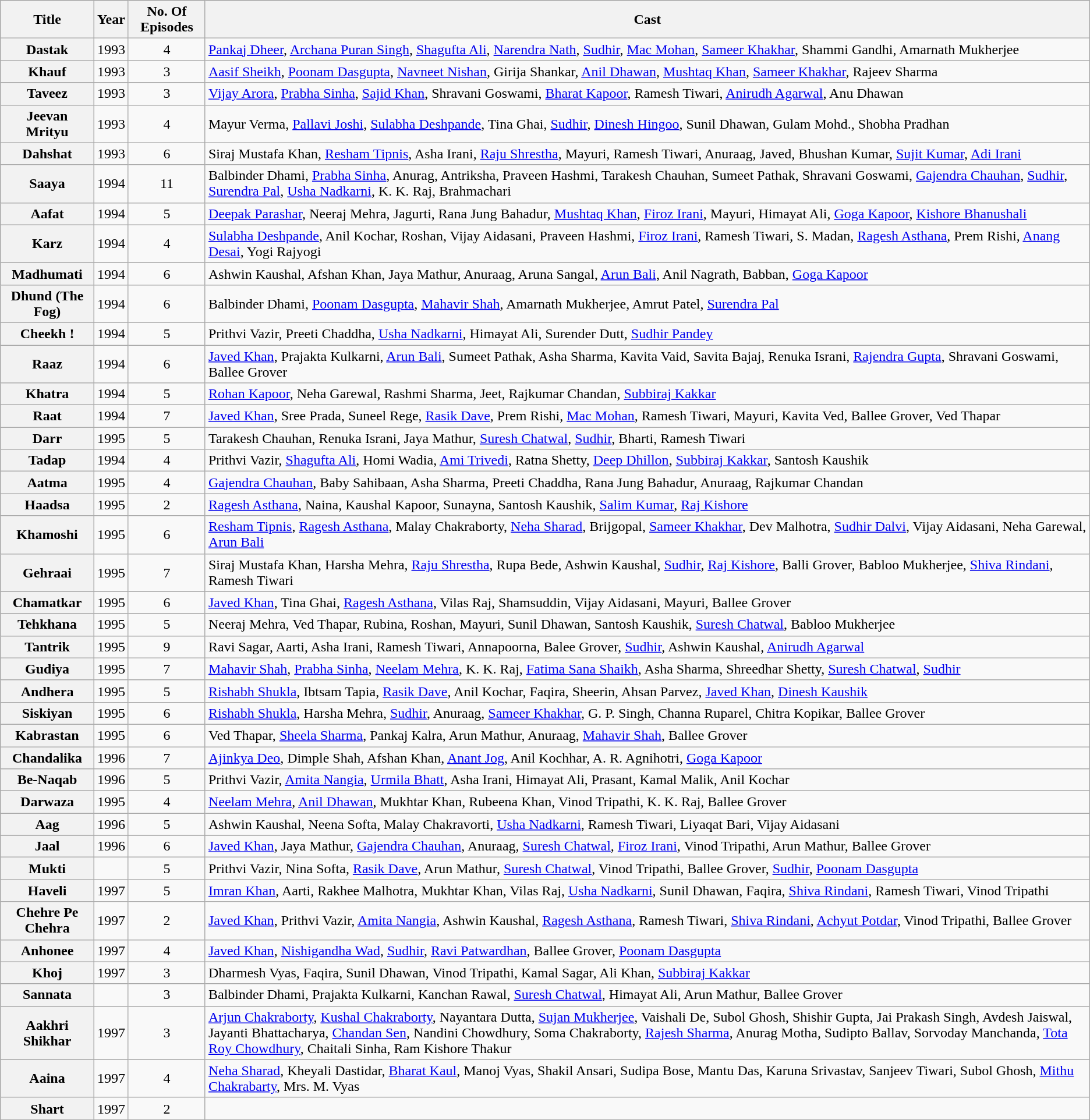<table class="wikitable sortable">
<tr>
<th>Title</th>
<th>Year</th>
<th>No. Of Episodes</th>
<th>Cast</th>
</tr>
<tr>
<th>Dastak</th>
<td>1993</td>
<td style="text-align:center;">4</td>
<td><a href='#'>Pankaj Dheer</a>, <a href='#'>Archana Puran Singh</a>, <a href='#'>Shagufta Ali</a>, <a href='#'>Narendra Nath</a>, <a href='#'> Sudhir</a>, <a href='#'>Mac Mohan</a>, <a href='#'>Sameer Khakhar</a>, Shammi Gandhi, Amarnath Mukherjee</td>
</tr>
<tr>
<th>Khauf</th>
<td>1993</td>
<td style="text-align:center;">3</td>
<td><a href='#'>Aasif Sheikh</a>, <a href='#'>Poonam Dasgupta</a>, <a href='#'>Navneet Nishan</a>, Girija Shankar, <a href='#'>Anil Dhawan</a>, <a href='#'>Mushtaq Khan</a>, <a href='#'>Sameer Khakhar</a>, Rajeev Sharma</td>
</tr>
<tr>
<th>Taveez</th>
<td>1993</td>
<td style="text-align:center;">3</td>
<td><a href='#'>Vijay Arora</a>, <a href='#'>Prabha Sinha</a>, <a href='#'>Sajid Khan</a>, Shravani Goswami, <a href='#'>Bharat Kapoor</a>, Ramesh Tiwari, <a href='#'>Anirudh Agarwal</a>, Anu Dhawan</td>
</tr>
<tr>
<th>Jeevan Mrityu</th>
<td>1993</td>
<td style="text-align:center;">4</td>
<td>Mayur Verma, <a href='#'>Pallavi Joshi</a>, <a href='#'>Sulabha Deshpande</a>, Tina Ghai, <a href='#'> Sudhir</a>, <a href='#'>Dinesh Hingoo</a>, Sunil Dhawan, Gulam Mohd., Shobha Pradhan</td>
</tr>
<tr>
<th>Dahshat</th>
<td>1993</td>
<td style="text-align:center;">6</td>
<td>Siraj Mustafa Khan, <a href='#'>Resham Tipnis</a>, Asha Irani, <a href='#'>Raju Shrestha</a>, Mayuri, Ramesh Tiwari, Anuraag, Javed, Bhushan Kumar, <a href='#'>Sujit Kumar</a>, <a href='#'>Adi Irani</a></td>
</tr>
<tr>
<th>Saaya</th>
<td>1994</td>
<td style="text-align:center;">11</td>
<td>Balbinder Dhami, <a href='#'>Prabha Sinha</a>, Anurag, Antriksha, Praveen Hashmi, Tarakesh Chauhan, Sumeet Pathak, Shravani Goswami, <a href='#'>Gajendra Chauhan</a>, <a href='#'> Sudhir</a>, <a href='#'>Surendra Pal</a>, <a href='#'>Usha Nadkarni</a>, K. K. Raj, Brahmachari</td>
</tr>
<tr>
<th>Aafat</th>
<td>1994</td>
<td style="text-align:center;">5</td>
<td><a href='#'>Deepak Parashar</a>, Neeraj Mehra, Jagurti, Rana Jung Bahadur, <a href='#'>Mushtaq Khan</a>, <a href='#'>Firoz Irani</a>, Mayuri, Himayat Ali, <a href='#'>Goga Kapoor</a>, <a href='#'>Kishore Bhanushali</a></td>
</tr>
<tr>
<th>Karz</th>
<td>1994</td>
<td style="text-align:center;">4</td>
<td><a href='#'>Sulabha Deshpande</a>, Anil Kochar, Roshan, Vijay Aidasani, Praveen Hashmi, <a href='#'>Firoz Irani</a>, Ramesh Tiwari, S. Madan, <a href='#'>Ragesh Asthana</a>, Prem Rishi, <a href='#'>Anang Desai</a>, Yogi Rajyogi</td>
</tr>
<tr>
<th>Madhumati</th>
<td>1994</td>
<td style="text-align:center;">6</td>
<td>Ashwin Kaushal, Afshan Khan, Jaya Mathur, Anuraag, Aruna Sangal, <a href='#'>Arun Bali</a>, Anil Nagrath, Babban, <a href='#'>Goga Kapoor</a></td>
</tr>
<tr>
<th>Dhund (The Fog)</th>
<td>1994</td>
<td style="text-align:center;">6</td>
<td>Balbinder Dhami, <a href='#'>Poonam Dasgupta</a>, <a href='#'>Mahavir Shah</a>, Amarnath Mukherjee, Amrut Patel, <a href='#'>Surendra Pal</a></td>
</tr>
<tr>
<th>Cheekh !</th>
<td>1994</td>
<td style="text-align:center;">5</td>
<td>Prithvi Vazir, Preeti Chaddha, <a href='#'>Usha Nadkarni</a>, Himayat Ali, Surender Dutt, <a href='#'>Sudhir Pandey</a></td>
</tr>
<tr>
<th>Raaz</th>
<td>1994</td>
<td style="text-align:center;">6</td>
<td><a href='#'> Javed Khan</a>, Prajakta Kulkarni, <a href='#'>Arun Bali</a>, Sumeet Pathak, Asha Sharma, Kavita Vaid, Savita Bajaj, Renuka Israni, <a href='#'>Rajendra Gupta</a>, Shravani Goswami, Ballee Grover</td>
</tr>
<tr>
<th>Khatra</th>
<td>1994</td>
<td style="text-align:center;">5</td>
<td><a href='#'>Rohan Kapoor</a>, Neha Garewal, Rashmi Sharma, Jeet, Rajkumar Chandan, <a href='#'>Subbiraj Kakkar</a></td>
</tr>
<tr>
<th>Raat</th>
<td>1994</td>
<td style="text-align:center;">7</td>
<td><a href='#'> Javed Khan</a>, Sree Prada, Suneel Rege, <a href='#'>Rasik Dave</a>, Prem Rishi, <a href='#'>Mac Mohan</a>, Ramesh Tiwari, Mayuri, Kavita Ved, Ballee Grover, Ved Thapar</td>
</tr>
<tr>
<th>Darr</th>
<td>1995</td>
<td style="text-align:center;">5</td>
<td>Tarakesh Chauhan, Renuka Israni, Jaya Mathur, <a href='#'>Suresh Chatwal</a>, <a href='#'> Sudhir</a>, Bharti, Ramesh Tiwari</td>
</tr>
<tr>
<th>Tadap</th>
<td>1994</td>
<td style="text-align:center;">4</td>
<td>Prithvi Vazir, <a href='#'>Shagufta Ali</a>, Homi Wadia, <a href='#'>Ami Trivedi</a>, Ratna Shetty, <a href='#'>Deep Dhillon</a>, <a href='#'>Subbiraj Kakkar</a>, Santosh Kaushik</td>
</tr>
<tr>
<th>Aatma</th>
<td>1995</td>
<td style="text-align:center;">4</td>
<td><a href='#'>Gajendra Chauhan</a>, Baby Sahibaan, Asha Sharma, Preeti Chaddha, Rana Jung Bahadur, Anuraag, Rajkumar Chandan</td>
</tr>
<tr>
<th>Haadsa</th>
<td>1995</td>
<td style="text-align:center;">2</td>
<td><a href='#'>Ragesh Asthana</a>, Naina, Kaushal Kapoor, Sunayna, Santosh Kaushik, <a href='#'>Salim Kumar</a>, <a href='#'>Raj Kishore</a></td>
</tr>
<tr>
<th>Khamoshi</th>
<td>1995</td>
<td style="text-align:center;">6</td>
<td><a href='#'>Resham Tipnis</a>, <a href='#'>Ragesh Asthana</a>, Malay Chakraborty, <a href='#'>Neha Sharad</a>, Brijgopal, <a href='#'>Sameer Khakhar</a>, Dev Malhotra, <a href='#'>Sudhir Dalvi</a>, Vijay Aidasani, Neha Garewal, <a href='#'>Arun Bali</a></td>
</tr>
<tr>
<th>Gehraai</th>
<td>1995</td>
<td style="text-align:center;">7</td>
<td>Siraj Mustafa Khan, Harsha Mehra, <a href='#'>Raju Shrestha</a>, Rupa Bede, Ashwin Kaushal, <a href='#'> Sudhir</a>, <a href='#'>Raj Kishore</a>, Balli Grover, Babloo Mukherjee, <a href='#'>Shiva Rindani</a>, Ramesh Tiwari</td>
</tr>
<tr>
<th>Chamatkar</th>
<td>1995</td>
<td style="text-align:center;">6</td>
<td><a href='#'> Javed Khan</a>, Tina Ghai, <a href='#'>Ragesh Asthana</a>, Vilas Raj, Shamsuddin, Vijay Aidasani, Mayuri, Ballee Grover</td>
</tr>
<tr>
<th>Tehkhana</th>
<td>1995</td>
<td style="text-align:center;">5</td>
<td>Neeraj Mehra, Ved Thapar, Rubina, Roshan, Mayuri, Sunil Dhawan, Santosh Kaushik, <a href='#'>Suresh Chatwal</a>, Babloo Mukherjee</td>
</tr>
<tr>
<th>Tantrik</th>
<td>1995</td>
<td style="text-align:center;">9</td>
<td>Ravi Sagar, Aarti, Asha Irani, Ramesh Tiwari, Annapoorna, Balee Grover, <a href='#'> Sudhir</a>, Ashwin Kaushal, <a href='#'>Anirudh Agarwal</a></td>
</tr>
<tr>
<th>Gudiya</th>
<td>1995</td>
<td style="text-align:center;">7</td>
<td><a href='#'>Mahavir Shah</a>, <a href='#'>Prabha Sinha</a>, <a href='#'>Neelam Mehra</a>, K. K. Raj, <a href='#'>Fatima Sana Shaikh</a>, Asha Sharma, Shreedhar Shetty, <a href='#'>Suresh Chatwal</a>, <a href='#'> Sudhir</a></td>
</tr>
<tr>
<th> Andhera</th>
<td>1995</td>
<td style="text-align:center;">5</td>
<td><a href='#'>Rishabh Shukla</a>, Ibtsam Tapia, <a href='#'>Rasik Dave</a>, Anil Kochar, Faqira, Sheerin, Ahsan Parvez, <a href='#'> Javed Khan</a>, <a href='#'>Dinesh Kaushik</a></td>
</tr>
<tr>
<th>Siskiyan</th>
<td>1995</td>
<td style="text-align:center;">6</td>
<td><a href='#'>Rishabh Shukla</a>, Harsha Mehra, <a href='#'> Sudhir</a>, Anuraag, <a href='#'>Sameer Khakhar</a>, G. P. Singh, Channa Ruparel, Chitra Kopikar, Ballee Grover</td>
</tr>
<tr>
<th>Kabrastan</th>
<td>1995</td>
<td style="text-align:center;">6</td>
<td>Ved Thapar, <a href='#'>Sheela Sharma</a>, Pankaj Kalra, Arun Mathur, Anuraag, <a href='#'>Mahavir Shah</a>, Ballee Grover</td>
</tr>
<tr>
<th>Chandalika</th>
<td>1996</td>
<td style="text-align:center;">7</td>
<td><a href='#'>Ajinkya Deo</a>, Dimple Shah, Afshan Khan, <a href='#'>Anant Jog</a>, Anil Kochhar, A. R. Agnihotri, <a href='#'>Goga Kapoor</a></td>
</tr>
<tr>
<th>Be-Naqab</th>
<td>1996</td>
<td style="text-align:center;">5</td>
<td>Prithvi Vazir, <a href='#'>Amita Nangia</a>, <a href='#'>Urmila Bhatt</a>, Asha Irani, Himayat Ali, Prasant, Kamal Malik, Anil Kochar</td>
</tr>
<tr>
<th>Darwaza</th>
<td>1995</td>
<td style="text-align:center;">4</td>
<td><a href='#'>Neelam Mehra</a>, <a href='#'>Anil Dhawan</a>, Mukhtar Khan, Rubeena Khan, Vinod Tripathi, K. K. Raj, Ballee Grover</td>
</tr>
<tr>
<th>Aag</th>
<td>1996</td>
<td style="text-align:center;">5</td>
<td>Ashwin Kaushal, Neena Softa, Malay Chakravorti, <a href='#'>Usha Nadkarni</a>, Ramesh Tiwari, Liyaqat Bari, Vijay Aidasani</td>
</tr>
<tr>
</tr>
<tr>
<th>Jaal</th>
<td>1996</td>
<td style="text-align:center;">6</td>
<td><a href='#'> Javed Khan</a>, Jaya Mathur, <a href='#'>Gajendra Chauhan</a>, Anuraag, <a href='#'>Suresh Chatwal</a>, <a href='#'>Firoz Irani</a>, Vinod Tripathi, Arun Mathur, Ballee Grover</td>
</tr>
<tr>
<th>Mukti</th>
<td></td>
<td style="text-align:center;">5</td>
<td>Prithvi Vazir, Nina Softa, <a href='#'>Rasik Dave</a>, Arun Mathur, <a href='#'>Suresh Chatwal</a>, Vinod Tripathi, Ballee Grover, <a href='#'> Sudhir</a>, <a href='#'>Poonam Dasgupta</a></td>
</tr>
<tr>
<th>Haveli</th>
<td>1997</td>
<td style="text-align:center;">5</td>
<td><a href='#'> Imran Khan</a>, Aarti, Rakhee Malhotra, Mukhtar Khan, Vilas Raj, <a href='#'>Usha Nadkarni</a>, Sunil Dhawan, Faqira, <a href='#'>Shiva Rindani</a>, Ramesh Tiwari, Vinod Tripathi</td>
</tr>
<tr>
<th>Chehre Pe Chehra</th>
<td>1997</td>
<td style="text-align:center;">2</td>
<td><a href='#'> Javed Khan</a>, Prithvi Vazir, <a href='#'>Amita Nangia</a>, Ashwin Kaushal, <a href='#'>Ragesh Asthana</a>, Ramesh Tiwari, <a href='#'>Shiva Rindani</a>, <a href='#'>Achyut Potdar</a>, Vinod Tripathi, Ballee Grover</td>
</tr>
<tr>
<th>Anhonee</th>
<td>1997</td>
<td style="text-align:center;">4</td>
<td><a href='#'> Javed Khan</a>, <a href='#'>Nishigandha Wad</a>, <a href='#'> Sudhir</a>, <a href='#'>Ravi Patwardhan</a>, Ballee Grover, <a href='#'>Poonam Dasgupta</a></td>
</tr>
<tr>
<th>Khoj</th>
<td>1997</td>
<td style="text-align:center;">3</td>
<td>Dharmesh Vyas, Faqira, Sunil Dhawan, Vinod Tripathi, Kamal Sagar, Ali Khan, <a href='#'>Subbiraj Kakkar</a></td>
</tr>
<tr>
<th>Sannata</th>
<td></td>
<td style="text-align:center;">3</td>
<td>Balbinder Dhami, Prajakta Kulkarni, Kanchan Rawal, <a href='#'>Suresh Chatwal</a>, Himayat Ali, Arun Mathur, Ballee Grover</td>
</tr>
<tr>
<th>Aakhri Shikhar</th>
<td>1997</td>
<td style="text-align:center;">3</td>
<td><a href='#'>Arjun Chakraborty</a>, <a href='#'>Kushal Chakraborty</a>, Nayantara Dutta, <a href='#'>Sujan Mukherjee</a>, Vaishali De, Subol Ghosh, Shishir Gupta, Jai Prakash Singh, Avdesh Jaiswal, Jayanti Bhattacharya, <a href='#'>Chandan Sen</a>, Nandini Chowdhury, Soma Chakraborty, <a href='#'> Rajesh Sharma</a>, Anurag Motha, Sudipto Ballav, Sorvoday Manchanda, <a href='#'>Tota Roy Chowdhury</a>, Chaitali Sinha, Ram Kishore Thakur</td>
</tr>
<tr>
<th>Aaina</th>
<td>1997</td>
<td style="text-align:center;">4</td>
<td><a href='#'>Neha Sharad</a>, Kheyali Dastidar, <a href='#'>Bharat Kaul</a>, Manoj Vyas, Shakil Ansari, Sudipa Bose, Mantu Das, Karuna Srivastav, Sanjeev Tiwari, Subol Ghosh, <a href='#'>Mithu Chakrabarty</a>, Mrs. M. Vyas</td>
</tr>
<tr>
<th>Shart</th>
<td>1997</td>
<td Style="text-align:center;">2</td>
<td></td>
</tr>
<tr>
</tr>
</table>
